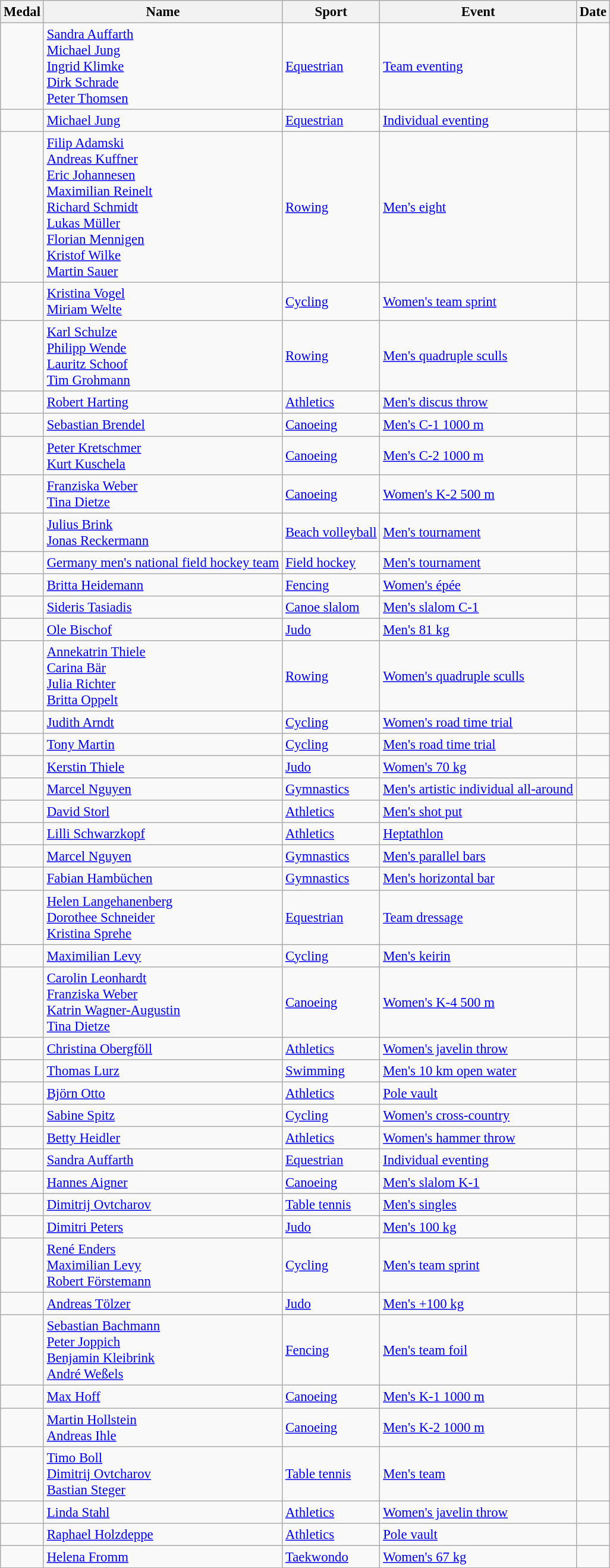<table class="wikitable sortable" style="font-size: 95%;">
<tr>
<th>Medal</th>
<th>Name</th>
<th>Sport</th>
<th>Event</th>
<th>Date</th>
</tr>
<tr>
<td></td>
<td><a href='#'>Sandra Auffarth</a><br><a href='#'>Michael Jung</a><br><a href='#'>Ingrid Klimke</a><br><a href='#'>Dirk Schrade</a><br><a href='#'>Peter Thomsen</a></td>
<td><a href='#'>Equestrian</a></td>
<td><a href='#'>Team eventing</a></td>
<td></td>
</tr>
<tr>
<td></td>
<td><a href='#'>Michael Jung</a></td>
<td><a href='#'>Equestrian</a></td>
<td><a href='#'>Individual eventing</a></td>
<td></td>
</tr>
<tr>
<td></td>
<td><a href='#'>Filip Adamski</a><br><a href='#'>Andreas Kuffner</a><br><a href='#'>Eric Johannesen</a><br><a href='#'>Maximilian Reinelt</a><br><a href='#'>Richard Schmidt</a><br><a href='#'>Lukas Müller</a><br><a href='#'>Florian Mennigen</a><br><a href='#'>Kristof Wilke</a><br><a href='#'>Martin Sauer</a></td>
<td><a href='#'>Rowing</a></td>
<td><a href='#'>Men's eight</a></td>
<td></td>
</tr>
<tr>
<td></td>
<td><a href='#'>Kristina Vogel</a><br><a href='#'>Miriam Welte</a></td>
<td><a href='#'>Cycling</a></td>
<td><a href='#'>Women's team sprint</a></td>
<td></td>
</tr>
<tr>
<td></td>
<td><a href='#'>Karl Schulze</a><br><a href='#'>Philipp Wende</a><br><a href='#'>Lauritz Schoof</a><br><a href='#'>Tim Grohmann</a></td>
<td><a href='#'>Rowing</a></td>
<td><a href='#'>Men's quadruple sculls</a></td>
<td></td>
</tr>
<tr>
<td></td>
<td><a href='#'>Robert Harting</a><br></td>
<td><a href='#'>Athletics</a></td>
<td><a href='#'>Men's discus throw</a></td>
<td></td>
</tr>
<tr>
<td></td>
<td><a href='#'>Sebastian Brendel</a></td>
<td><a href='#'>Canoeing</a></td>
<td><a href='#'>Men's C-1 1000 m</a></td>
<td></td>
</tr>
<tr>
<td></td>
<td><a href='#'>Peter Kretschmer</a><br><a href='#'>Kurt Kuschela</a></td>
<td><a href='#'>Canoeing</a></td>
<td><a href='#'>Men's C-2 1000 m</a></td>
<td></td>
</tr>
<tr>
<td></td>
<td><a href='#'>Franziska Weber</a><br><a href='#'>Tina Dietze</a></td>
<td><a href='#'>Canoeing</a></td>
<td><a href='#'>Women's K-2 500 m</a></td>
<td></td>
</tr>
<tr>
<td></td>
<td><a href='#'>Julius Brink</a><br><a href='#'>Jonas Reckermann</a></td>
<td><a href='#'>Beach volleyball</a></td>
<td><a href='#'>Men's tournament</a></td>
<td></td>
</tr>
<tr>
<td></td>
<td><a href='#'>Germany men's national field hockey team</a> <br></td>
<td><a href='#'>Field hockey</a></td>
<td><a href='#'>Men's tournament</a></td>
<td></td>
</tr>
<tr>
<td></td>
<td><a href='#'>Britta Heidemann</a></td>
<td><a href='#'>Fencing</a></td>
<td><a href='#'>Women's épée</a></td>
<td></td>
</tr>
<tr>
<td></td>
<td><a href='#'>Sideris Tasiadis</a></td>
<td><a href='#'>Canoe slalom</a></td>
<td><a href='#'>Men's slalom C-1</a></td>
<td></td>
</tr>
<tr>
<td></td>
<td><a href='#'>Ole Bischof</a></td>
<td><a href='#'>Judo</a></td>
<td><a href='#'>Men's 81 kg</a></td>
<td></td>
</tr>
<tr>
<td></td>
<td><a href='#'>Annekatrin Thiele</a><br><a href='#'>Carina Bär</a><br><a href='#'>Julia Richter</a><br><a href='#'>Britta Oppelt</a></td>
<td><a href='#'>Rowing</a></td>
<td><a href='#'>Women's quadruple sculls</a></td>
<td></td>
</tr>
<tr>
<td></td>
<td><a href='#'>Judith Arndt</a></td>
<td><a href='#'>Cycling</a></td>
<td><a href='#'>Women's road time trial</a></td>
<td></td>
</tr>
<tr>
<td></td>
<td><a href='#'>Tony Martin</a></td>
<td><a href='#'>Cycling</a></td>
<td><a href='#'>Men's road time trial</a></td>
<td></td>
</tr>
<tr>
<td></td>
<td><a href='#'>Kerstin Thiele</a></td>
<td><a href='#'>Judo</a></td>
<td><a href='#'>Women's 70 kg</a></td>
<td></td>
</tr>
<tr>
<td></td>
<td><a href='#'>Marcel Nguyen</a></td>
<td><a href='#'>Gymnastics</a></td>
<td><a href='#'>Men's artistic individual all-around</a></td>
<td></td>
</tr>
<tr>
<td></td>
<td><a href='#'>David Storl</a></td>
<td><a href='#'>Athletics</a></td>
<td><a href='#'>Men's shot put</a></td>
<td></td>
</tr>
<tr>
<td></td>
<td><a href='#'>Lilli Schwarzkopf</a></td>
<td><a href='#'>Athletics</a></td>
<td><a href='#'>Heptathlon</a></td>
<td></td>
</tr>
<tr>
<td></td>
<td><a href='#'>Marcel Nguyen</a></td>
<td><a href='#'>Gymnastics</a></td>
<td><a href='#'>Men's parallel bars</a></td>
<td></td>
</tr>
<tr>
<td></td>
<td><a href='#'>Fabian Hambüchen</a></td>
<td><a href='#'>Gymnastics</a></td>
<td><a href='#'>Men's horizontal bar</a></td>
<td></td>
</tr>
<tr>
<td></td>
<td><a href='#'>Helen Langehanenberg</a><br><a href='#'>Dorothee Schneider</a><br><a href='#'>Kristina Sprehe</a></td>
<td><a href='#'>Equestrian</a></td>
<td><a href='#'>Team dressage</a></td>
<td></td>
</tr>
<tr>
<td></td>
<td><a href='#'>Maximilian Levy</a></td>
<td><a href='#'>Cycling</a></td>
<td><a href='#'>Men's keirin</a></td>
<td></td>
</tr>
<tr>
<td></td>
<td><a href='#'>Carolin Leonhardt</a><br><a href='#'>Franziska Weber</a><br><a href='#'>Katrin Wagner-Augustin</a><br><a href='#'>Tina Dietze</a></td>
<td><a href='#'>Canoeing</a></td>
<td><a href='#'>Women's K-4 500 m</a></td>
<td></td>
</tr>
<tr>
<td></td>
<td><a href='#'>Christina Obergföll</a></td>
<td><a href='#'>Athletics</a></td>
<td><a href='#'>Women's javelin throw</a></td>
<td></td>
</tr>
<tr>
<td></td>
<td><a href='#'>Thomas Lurz</a></td>
<td><a href='#'>Swimming</a></td>
<td><a href='#'>Men's 10 km open water</a></td>
<td></td>
</tr>
<tr>
<td></td>
<td><a href='#'>Björn Otto</a></td>
<td><a href='#'>Athletics</a></td>
<td><a href='#'>Pole vault</a></td>
<td></td>
</tr>
<tr>
<td></td>
<td><a href='#'>Sabine Spitz</a></td>
<td><a href='#'>Cycling</a></td>
<td><a href='#'>Women's cross-country</a></td>
<td></td>
</tr>
<tr>
<td></td>
<td><a href='#'>Betty Heidler</a></td>
<td><a href='#'>Athletics</a></td>
<td><a href='#'>Women's hammer throw</a></td>
<td></td>
</tr>
<tr>
<td></td>
<td><a href='#'>Sandra Auffarth</a></td>
<td><a href='#'>Equestrian</a></td>
<td><a href='#'>Individual eventing</a></td>
<td></td>
</tr>
<tr>
<td></td>
<td><a href='#'>Hannes Aigner</a></td>
<td><a href='#'>Canoeing</a></td>
<td><a href='#'>Men's slalom K-1</a></td>
<td></td>
</tr>
<tr>
<td></td>
<td><a href='#'>Dimitrij Ovtcharov</a></td>
<td><a href='#'>Table tennis</a></td>
<td><a href='#'>Men's singles</a></td>
<td></td>
</tr>
<tr>
<td></td>
<td><a href='#'>Dimitri Peters</a></td>
<td><a href='#'>Judo</a></td>
<td><a href='#'>Men's 100 kg</a></td>
<td></td>
</tr>
<tr>
<td></td>
<td><a href='#'>René Enders</a><br><a href='#'>Maximilian Levy</a><br><a href='#'>Robert Förstemann</a></td>
<td><a href='#'>Cycling</a></td>
<td><a href='#'>Men's team sprint</a></td>
<td></td>
</tr>
<tr>
<td></td>
<td><a href='#'>Andreas Tölzer</a></td>
<td><a href='#'>Judo</a></td>
<td><a href='#'>Men's +100 kg</a></td>
<td></td>
</tr>
<tr>
<td></td>
<td><a href='#'>Sebastian Bachmann</a><br><a href='#'>Peter Joppich</a><br><a href='#'>Benjamin Kleibrink</a><br><a href='#'>André Weßels</a></td>
<td><a href='#'>Fencing</a></td>
<td><a href='#'>Men's team foil</a></td>
<td></td>
</tr>
<tr>
<td></td>
<td><a href='#'>Max Hoff</a></td>
<td><a href='#'>Canoeing</a></td>
<td><a href='#'>Men's K-1 1000 m</a></td>
<td></td>
</tr>
<tr>
<td></td>
<td><a href='#'>Martin Hollstein</a><br><a href='#'>Andreas Ihle</a></td>
<td><a href='#'>Canoeing</a></td>
<td><a href='#'>Men's K-2 1000 m</a></td>
<td></td>
</tr>
<tr>
<td></td>
<td><a href='#'>Timo Boll</a><br><a href='#'>Dimitrij Ovtcharov</a><br><a href='#'>Bastian Steger</a></td>
<td><a href='#'>Table tennis</a></td>
<td><a href='#'>Men's team</a></td>
<td></td>
</tr>
<tr>
<td></td>
<td><a href='#'>Linda Stahl</a></td>
<td><a href='#'>Athletics</a></td>
<td><a href='#'>Women's javelin throw</a></td>
<td></td>
</tr>
<tr>
<td></td>
<td><a href='#'>Raphael Holzdeppe</a></td>
<td><a href='#'>Athletics</a></td>
<td><a href='#'>Pole vault</a></td>
<td></td>
</tr>
<tr>
<td></td>
<td><a href='#'>Helena Fromm</a></td>
<td><a href='#'>Taekwondo</a></td>
<td><a href='#'>Women's 67 kg</a></td>
<td></td>
</tr>
</table>
